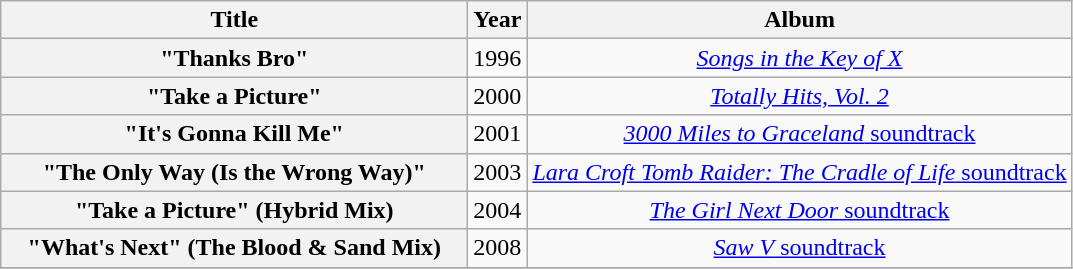<table class="wikitable plainrowheaders" style="text-align:center;">
<tr>
<th scope="col" style="width:19em;">Title</th>
<th scope="col">Year</th>
<th scope="col">Album</th>
</tr>
<tr>
<th scope="row">"Thanks Bro"</th>
<td>1996</td>
<td><em><a href='#'>Songs in the Key of X</a></em></td>
</tr>
<tr>
<th scope="row">"Take a Picture"</th>
<td>2000</td>
<td><em><a href='#'>Totally Hits, Vol. 2</a></em></td>
</tr>
<tr>
<th scope="row">"It's Gonna Kill Me"</th>
<td>2001</td>
<td><a href='#'><em>3000 Miles to Graceland</em> soundtrack</a></td>
</tr>
<tr>
<th scope="row">"The Only Way (Is the Wrong Way)"</th>
<td>2003</td>
<td><a href='#'><em>Lara Croft Tomb Raider: The Cradle of Life</em> soundtrack</a></td>
</tr>
<tr>
<th scope="row">"Take a Picture" (Hybrid Mix)</th>
<td>2004</td>
<td><a href='#'><em>The Girl Next Door</em> soundtrack</a></td>
</tr>
<tr>
<th scope="row">"What's Next" (The Blood & Sand Mix)</th>
<td>2008</td>
<td><a href='#'><em>Saw V</em> soundtrack</a></td>
</tr>
<tr>
</tr>
</table>
